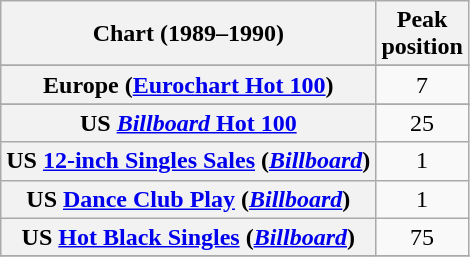<table class="wikitable sortable plainrowheaders" style="text-align:center">
<tr>
<th scope="col">Chart (1989–1990)</th>
<th scope="col">Peak<br>position</th>
</tr>
<tr>
</tr>
<tr>
</tr>
<tr>
</tr>
<tr>
</tr>
<tr>
<th scope="row">Europe (<a href='#'>Eurochart Hot 100</a>)</th>
<td>7</td>
</tr>
<tr>
</tr>
<tr>
</tr>
<tr>
</tr>
<tr>
</tr>
<tr>
</tr>
<tr>
</tr>
<tr>
<th scope="row">US <a href='#'><em>Billboard</em> Hot 100</a></th>
<td>25</td>
</tr>
<tr>
<th scope="row">US <a href='#'>12-inch Singles Sales</a> (<em><a href='#'>Billboard</a></em>)</th>
<td>1</td>
</tr>
<tr>
<th scope="row">US <a href='#'>Dance Club Play</a> (<em><a href='#'>Billboard</a></em>)</th>
<td>1</td>
</tr>
<tr>
<th scope="row">US <a href='#'>Hot Black Singles</a> (<em><a href='#'>Billboard</a></em>)</th>
<td>75</td>
</tr>
<tr>
</tr>
</table>
